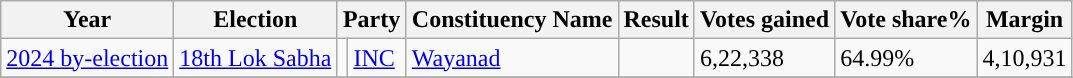<table class="wikitable">
<tr>
<th>Year</th>
<th>Election</th>
<th colspan="2">Party</th>
<th>Constituency Name</th>
<th>Result</th>
<th>Votes gained</th>
<th>Vote share%</th>
<th>Margin</th>
</tr>
<tr>
<td><a href='#'>2024 by-election</a></td>
<td><a href='#'>18th Lok Sabha</a></td>
<td style="background-color: "></td>
<td><a href='#'>INC</a> </td>
<td><a href='#'>Wayanad</a></td>
<td></td>
<td>6,22,338</td>
<td>64.99%</td>
<td>4,10,931</td>
</tr>
<tr>
</tr>
</table>
